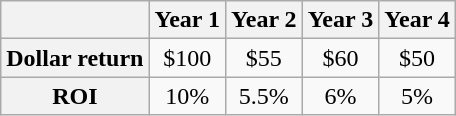<table class="wikitable" style="text-align:center">
<tr>
<th></th>
<th>Year 1</th>
<th>Year 2</th>
<th>Year 3</th>
<th>Year 4</th>
</tr>
<tr>
<th>Dollar return</th>
<td>$100</td>
<td>$55</td>
<td>$60</td>
<td>$50</td>
</tr>
<tr>
<th>ROI</th>
<td>10%</td>
<td>5.5%</td>
<td>6%</td>
<td>5%</td>
</tr>
</table>
